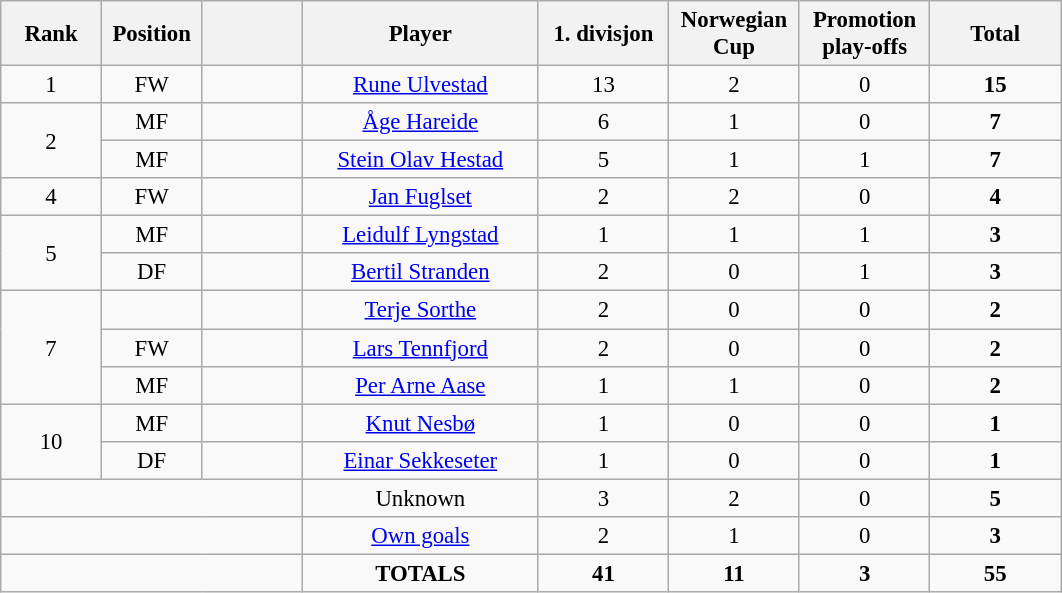<table class="wikitable" style="font-size: 95%; text-align: center;">
<tr>
<th width=60>Rank</th>
<th width=60>Position</th>
<th width=60></th>
<th width=150>Player</th>
<th width=80>1. divisjon</th>
<th width=80>Norwegian Cup</th>
<th width=80>Promotion play-offs</th>
<th width=80><strong>Total</strong></th>
</tr>
<tr>
<td>1</td>
<td>FW</td>
<td></td>
<td><a href='#'>Rune Ulvestad</a></td>
<td>13</td>
<td>2</td>
<td>0</td>
<td><strong>15</strong></td>
</tr>
<tr>
<td rowspan=2>2</td>
<td>MF</td>
<td></td>
<td><a href='#'>Åge Hareide</a></td>
<td>6</td>
<td>1</td>
<td>0</td>
<td><strong>7</strong></td>
</tr>
<tr>
<td>MF</td>
<td></td>
<td><a href='#'>Stein Olav Hestad</a></td>
<td>5</td>
<td>1</td>
<td>1</td>
<td><strong>7</strong></td>
</tr>
<tr>
<td>4</td>
<td>FW</td>
<td></td>
<td><a href='#'>Jan Fuglset</a></td>
<td>2</td>
<td>2</td>
<td>0</td>
<td><strong>4</strong></td>
</tr>
<tr>
<td rowspan=2>5</td>
<td>MF</td>
<td></td>
<td><a href='#'>Leidulf Lyngstad</a></td>
<td>1</td>
<td>1</td>
<td>1</td>
<td><strong>3</strong></td>
</tr>
<tr>
<td>DF</td>
<td></td>
<td><a href='#'>Bertil Stranden</a></td>
<td>2</td>
<td>0</td>
<td>1</td>
<td><strong>3</strong></td>
</tr>
<tr>
<td rowspan=3>7</td>
<td></td>
<td></td>
<td><a href='#'>Terje Sorthe</a></td>
<td>2</td>
<td>0</td>
<td>0</td>
<td><strong>2</strong></td>
</tr>
<tr>
<td>FW</td>
<td></td>
<td><a href='#'>Lars Tennfjord</a></td>
<td>2</td>
<td>0</td>
<td>0</td>
<td><strong>2</strong></td>
</tr>
<tr>
<td>MF</td>
<td></td>
<td><a href='#'>Per Arne Aase</a></td>
<td>1</td>
<td>1</td>
<td>0</td>
<td><strong>2</strong></td>
</tr>
<tr>
<td rowspan=2>10</td>
<td>MF</td>
<td></td>
<td><a href='#'>Knut Nesbø</a></td>
<td>1</td>
<td>0</td>
<td>0</td>
<td><strong>1</strong></td>
</tr>
<tr>
<td>DF</td>
<td></td>
<td><a href='#'>Einar Sekkeseter</a></td>
<td>1</td>
<td>0</td>
<td>0</td>
<td><strong>1</strong></td>
</tr>
<tr>
<td colspan="3"></td>
<td>Unknown</td>
<td>3</td>
<td>2</td>
<td>0</td>
<td><strong>5</strong></td>
</tr>
<tr>
<td colspan="3"></td>
<td><a href='#'>Own goals</a></td>
<td>2</td>
<td>1</td>
<td>0</td>
<td><strong>3</strong></td>
</tr>
<tr>
<td colspan="3"></td>
<td><strong>TOTALS</strong></td>
<td><strong>41</strong></td>
<td><strong>11</strong></td>
<td><strong>3</strong></td>
<td><strong>55</strong></td>
</tr>
</table>
